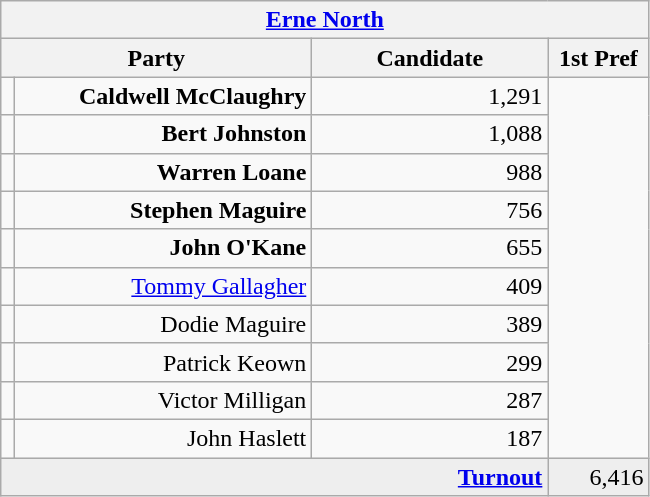<table class="wikitable">
<tr>
<th colspan="4" align="center"><a href='#'>Erne North</a></th>
</tr>
<tr>
<th colspan="2" align="center" width=200>Party</th>
<th width=150>Candidate</th>
<th width=60>1st Pref</th>
</tr>
<tr>
<td></td>
<td align="right"><strong>Caldwell McClaughry</strong></td>
<td align="right">1,291</td>
</tr>
<tr>
<td></td>
<td align="right"><strong>Bert Johnston</strong></td>
<td align="right">1,088</td>
</tr>
<tr>
<td></td>
<td align="right"><strong>Warren Loane</strong></td>
<td align="right">988</td>
</tr>
<tr>
<td></td>
<td align="right"><strong>Stephen Maguire</strong></td>
<td align="right">756</td>
</tr>
<tr>
<td></td>
<td align="right"><strong>John O'Kane</strong></td>
<td align="right">655</td>
</tr>
<tr>
<td></td>
<td align="right"><a href='#'>Tommy Gallagher</a></td>
<td align="right">409</td>
</tr>
<tr>
<td></td>
<td align="right">Dodie Maguire</td>
<td align="right">389</td>
</tr>
<tr>
<td></td>
<td align="right">Patrick Keown</td>
<td align="right">299</td>
</tr>
<tr>
<td></td>
<td align="right">Victor Milligan</td>
<td align="right">287</td>
</tr>
<tr>
<td></td>
<td align="right">John Haslett</td>
<td align="right">187</td>
</tr>
<tr bgcolor="EEEEEE">
<td colspan=3 align="right"><strong><a href='#'>Turnout</a></strong></td>
<td align="right">6,416</td>
</tr>
</table>
